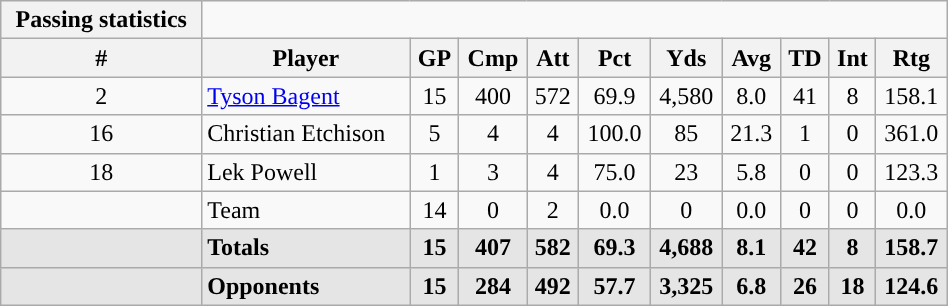<table style="text-align:center; width:50%;" class="wikitable collapsible collapsed">
<tr>
<th style="text-align:center; ">Passing statistics</th>
</tr>
<tr>
<th>#</th>
<th>Player</th>
<th>GP</th>
<th>Cmp</th>
<th>Att</th>
<th>Pct</th>
<th>Yds</th>
<th>Avg</th>
<th>TD</th>
<th>Int</th>
<th>Rtg</th>
</tr>
<tr>
<td>2</td>
<td align="left"><a href='#'>Tyson Bagent</a></td>
<td>15</td>
<td>400</td>
<td>572</td>
<td>69.9</td>
<td>4,580</td>
<td>8.0</td>
<td>41</td>
<td>8</td>
<td>158.1</td>
</tr>
<tr>
<td>16</td>
<td align="left">Christian Etchison</td>
<td>5</td>
<td>4</td>
<td>4</td>
<td>100.0</td>
<td>85</td>
<td>21.3</td>
<td>1</td>
<td>0</td>
<td>361.0</td>
</tr>
<tr>
<td>18</td>
<td align="left">Lek Powell</td>
<td>1</td>
<td>3</td>
<td>4</td>
<td>75.0</td>
<td>23</td>
<td>5.8</td>
<td>0</td>
<td>0</td>
<td>123.3</td>
</tr>
<tr>
<td></td>
<td align="left">Team</td>
<td>14</td>
<td>0</td>
<td>2</td>
<td>0.0</td>
<td>0</td>
<td>0.0</td>
<td>0</td>
<td>0</td>
<td>0.0</td>
</tr>
<tr style="background:#e5e5e5;">
<td></td>
<td align="left"><strong>Totals</strong></td>
<td><strong>15</strong></td>
<td><strong>407</strong></td>
<td><strong>582</strong></td>
<td><strong>69.3</strong></td>
<td><strong>4,688</strong></td>
<td><strong>8.1</strong></td>
<td><strong>42</strong></td>
<td><strong>8</strong></td>
<td><strong>158.7</strong></td>
</tr>
<tr style="background:#e5e5e5;">
<td></td>
<td align="left"><strong>Opponents</strong></td>
<td><strong>15</strong></td>
<td><strong>284</strong></td>
<td><strong>492</strong></td>
<td><strong>57.7</strong></td>
<td><strong>3,325</strong></td>
<td><strong>6.8</strong></td>
<td><strong>26</strong></td>
<td><strong>18</strong></td>
<td><strong>124.6</strong></td>
</tr>
</table>
